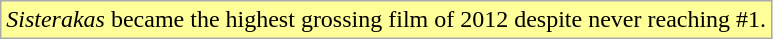<table class="wikitable">
<tr>
<td style="background-color:#FFFF99"><em>Sisterakas</em> became the highest grossing film of 2012 despite never reaching #1.</td>
</tr>
</table>
